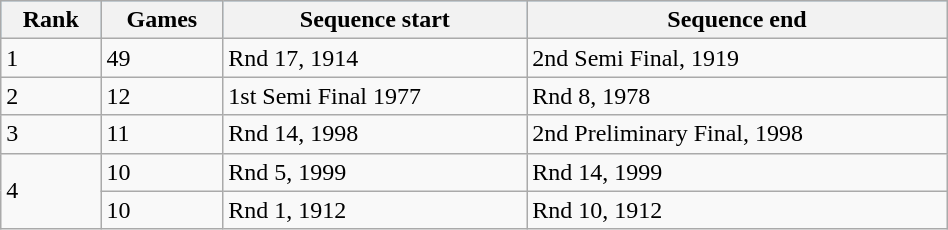<table class="wikitable" style="width:50%;">
<tr style="background:#87cefa;">
<th>Rank</th>
<th>Games</th>
<th>Sequence start</th>
<th>Sequence end</th>
</tr>
<tr>
<td>1</td>
<td>49</td>
<td>Rnd 17, 1914</td>
<td>2nd Semi Final, 1919</td>
</tr>
<tr>
<td>2</td>
<td>12</td>
<td>1st Semi Final 1977</td>
<td>Rnd 8, 1978</td>
</tr>
<tr>
<td>3</td>
<td>11</td>
<td>Rnd 14, 1998</td>
<td>2nd Preliminary Final, 1998</td>
</tr>
<tr>
<td rowspan=2>4</td>
<td>10</td>
<td>Rnd 5, 1999</td>
<td>Rnd 14, 1999</td>
</tr>
<tr>
<td>10</td>
<td>Rnd 1, 1912</td>
<td>Rnd 10, 1912</td>
</tr>
</table>
